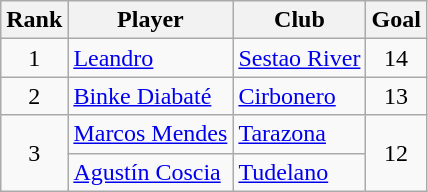<table class="wikitable">
<tr>
<th>Rank</th>
<th>Player</th>
<th>Club</th>
<th>Goal</th>
</tr>
<tr>
<td align="center">1</td>
<td> <a href='#'>Leandro</a></td>
<td><a href='#'>Sestao River</a></td>
<td align="center">14</td>
</tr>
<tr>
<td align="center">2</td>
<td> <a href='#'>Binke Diabaté</a></td>
<td><a href='#'>Cirbonero</a></td>
<td align="center">13</td>
</tr>
<tr>
<td rowspan="2" align="center">3</td>
<td> <a href='#'>Marcos Mendes</a></td>
<td><a href='#'>Tarazona</a></td>
<td rowspan="2" align="center">12</td>
</tr>
<tr>
<td> <a href='#'>Agustín Coscia</a></td>
<td><a href='#'>Tudelano</a></td>
</tr>
</table>
